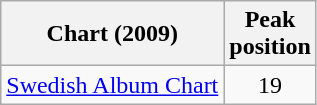<table class="wikitable">
<tr>
<th style="text-align:center;">Chart (2009)</th>
<th style="text-align:center;">Peak<br>position</th>
</tr>
<tr>
<td><a href='#'>Swedish Album Chart</a></td>
<td style="text-align:center;">19</td>
</tr>
</table>
